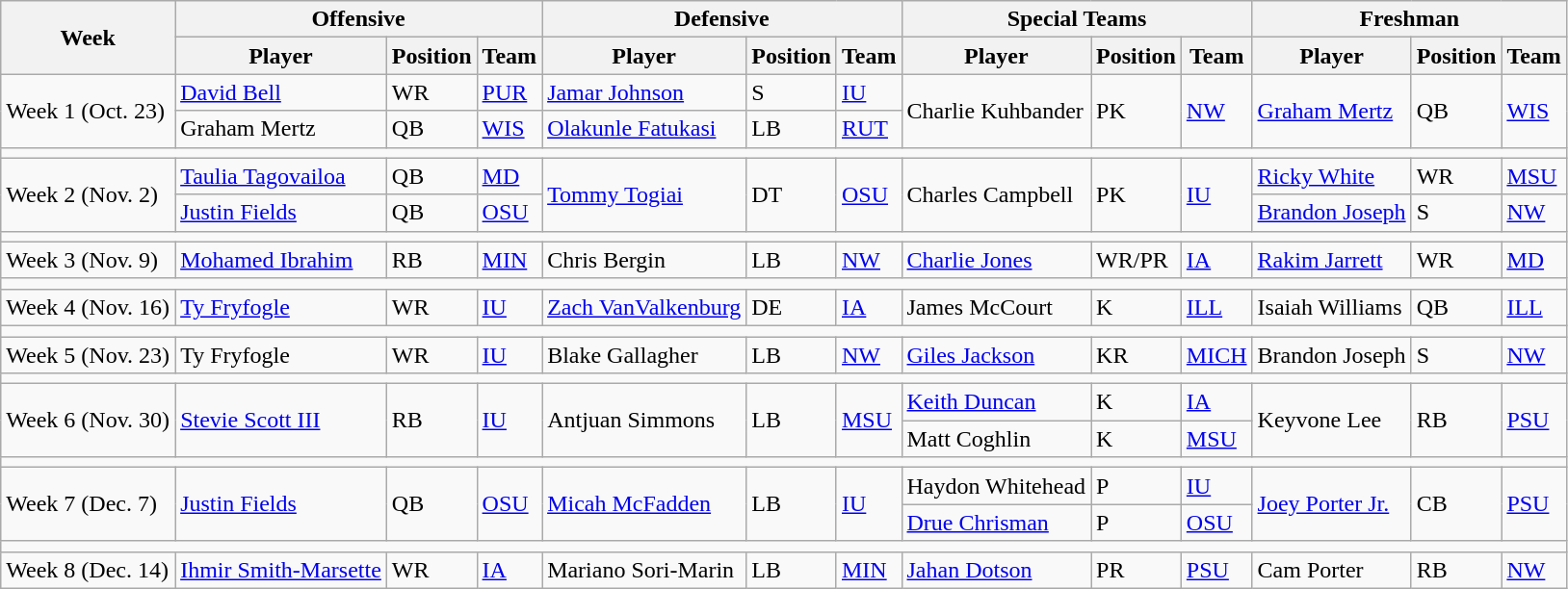<table class="wikitable">
<tr>
<th rowspan="2">Week</th>
<th colspan="3">Offensive</th>
<th colspan="3">Defensive</th>
<th colspan="3">Special Teams</th>
<th colspan="3">Freshman</th>
</tr>
<tr>
<th>Player</th>
<th>Position</th>
<th>Team</th>
<th>Player</th>
<th>Position</th>
<th>Team</th>
<th>Player</th>
<th>Position</th>
<th>Team</th>
<th>Player</th>
<th>Position</th>
<th>Team</th>
</tr>
<tr>
<td rowspan=2>Week 1 (Oct. 23) </td>
<td><a href='#'>David Bell</a></td>
<td>WR</td>
<td><a href='#'>PUR</a></td>
<td><a href='#'>Jamar Johnson</a></td>
<td>S</td>
<td><a href='#'>IU</a></td>
<td rowspan=2>Charlie Kuhbander</td>
<td rowspan=2>PK</td>
<td rowspan=2><a href='#'>NW</a></td>
<td rowspan=2><a href='#'>Graham Mertz</a></td>
<td rowspan=2>QB</td>
<td rowspan=2><a href='#'>WIS</a></td>
</tr>
<tr>
<td>Graham Mertz</td>
<td>QB</td>
<td><a href='#'>WIS</a></td>
<td><a href='#'>Olakunle Fatukasi</a></td>
<td>LB</td>
<td><a href='#'>RUT</a></td>
</tr>
<tr>
<td colspan="13"></td>
</tr>
<tr>
<td rowspan=2>Week 2 (Nov. 2) </td>
<td><a href='#'>Taulia Tagovailoa</a></td>
<td>QB</td>
<td><a href='#'>MD</a></td>
<td rowspan=2><a href='#'>Tommy Togiai</a></td>
<td rowspan=2>DT</td>
<td rowspan=2><a href='#'>OSU</a></td>
<td rowspan=2>Charles Campbell</td>
<td rowspan=2>PK</td>
<td rowspan=2><a href='#'>IU</a></td>
<td><a href='#'>Ricky White</a></td>
<td>WR</td>
<td><a href='#'>MSU</a></td>
</tr>
<tr>
<td><a href='#'>Justin Fields</a></td>
<td>QB</td>
<td><a href='#'>OSU</a></td>
<td><a href='#'>Brandon Joseph</a></td>
<td>S</td>
<td><a href='#'>NW</a></td>
</tr>
<tr>
<td colspan="13"></td>
</tr>
<tr>
<td>Week 3 (Nov. 9) </td>
<td><a href='#'>Mohamed Ibrahim</a></td>
<td>RB</td>
<td><a href='#'>MIN</a></td>
<td>Chris Bergin</td>
<td>LB</td>
<td><a href='#'>NW</a></td>
<td><a href='#'>Charlie Jones</a></td>
<td>WR/PR</td>
<td><a href='#'>IA</a></td>
<td><a href='#'>Rakim Jarrett</a></td>
<td>WR</td>
<td><a href='#'>MD</a></td>
</tr>
<tr>
<td colspan="13"></td>
</tr>
<tr>
<td>Week 4 (Nov. 16) </td>
<td><a href='#'>Ty Fryfogle</a></td>
<td>WR</td>
<td><a href='#'>IU</a></td>
<td><a href='#'>Zach VanValkenburg</a></td>
<td>DE</td>
<td><a href='#'>IA</a></td>
<td>James McCourt</td>
<td>K</td>
<td><a href='#'>ILL</a></td>
<td>Isaiah Williams</td>
<td>QB</td>
<td><a href='#'>ILL</a></td>
</tr>
<tr>
<td colspan="13"></td>
</tr>
<tr>
<td>Week 5 (Nov. 23) </td>
<td>Ty Fryfogle</td>
<td>WR</td>
<td><a href='#'>IU</a></td>
<td>Blake Gallagher</td>
<td>LB</td>
<td><a href='#'>NW</a></td>
<td><a href='#'>Giles Jackson</a></td>
<td>KR</td>
<td><a href='#'>MICH</a></td>
<td>Brandon Joseph</td>
<td>S</td>
<td><a href='#'>NW</a></td>
</tr>
<tr>
<td colspan="13"></td>
</tr>
<tr>
<td rowspan=2>Week 6 (Nov. 30) </td>
<td rowspan=2><a href='#'>Stevie Scott III</a></td>
<td rowspan=2>RB</td>
<td rowspan=2><a href='#'>IU</a></td>
<td rowspan=2>Antjuan Simmons</td>
<td rowspan=2>LB</td>
<td rowspan=2><a href='#'>MSU</a></td>
<td><a href='#'>Keith Duncan</a></td>
<td>K</td>
<td><a href='#'>IA</a></td>
<td rowspan=2>Keyvone Lee</td>
<td rowspan=2>RB</td>
<td rowspan=2><a href='#'>PSU</a></td>
</tr>
<tr>
<td>Matt Coghlin</td>
<td>K</td>
<td><a href='#'>MSU</a></td>
</tr>
<tr>
<td colspan="13"></td>
</tr>
<tr>
<td rowspan=2>Week 7 (Dec. 7) </td>
<td rowspan=2><a href='#'>Justin Fields</a></td>
<td rowspan=2>QB</td>
<td rowspan=2><a href='#'>OSU</a></td>
<td rowspan=2><a href='#'>Micah McFadden</a></td>
<td rowspan=2>LB</td>
<td rowspan=2><a href='#'>IU</a></td>
<td>Haydon Whitehead</td>
<td>P</td>
<td><a href='#'>IU</a></td>
<td rowspan=2><a href='#'>Joey Porter Jr.</a></td>
<td rowspan=2>CB</td>
<td rowspan=2><a href='#'>PSU</a></td>
</tr>
<tr>
<td><a href='#'>Drue Chrisman</a></td>
<td>P</td>
<td><a href='#'>OSU</a></td>
</tr>
<tr>
<td colspan="13"></td>
</tr>
<tr>
<td>Week 8 (Dec. 14) </td>
<td><a href='#'>Ihmir Smith-Marsette</a></td>
<td>WR</td>
<td><a href='#'>IA</a></td>
<td>Mariano Sori-Marin</td>
<td>LB</td>
<td><a href='#'>MIN</a></td>
<td><a href='#'>Jahan Dotson</a></td>
<td>PR</td>
<td><a href='#'>PSU</a></td>
<td>Cam Porter</td>
<td>RB</td>
<td><a href='#'>NW</a></td>
</tr>
</table>
